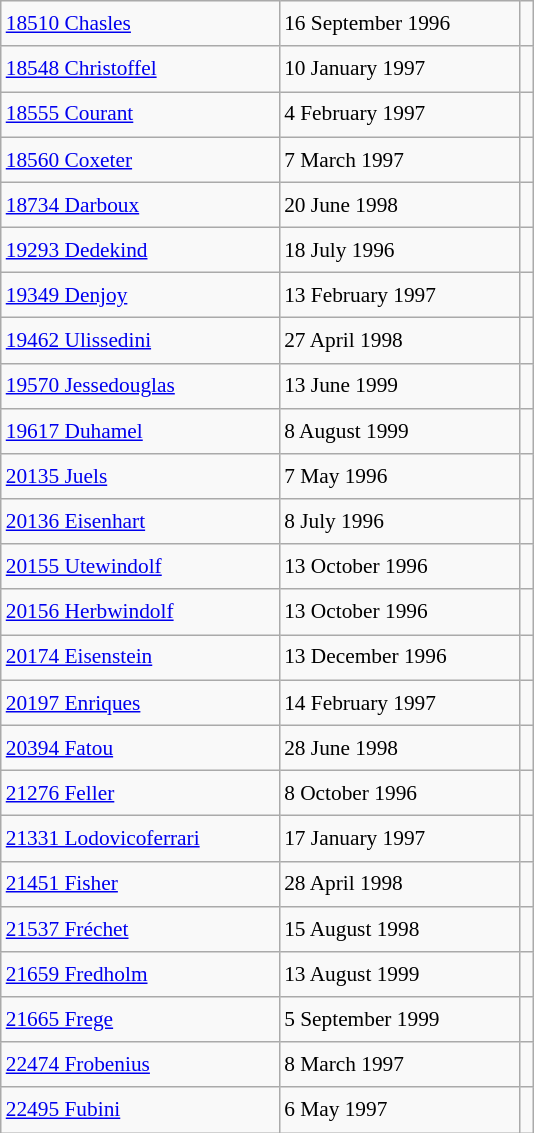<table class="wikitable" style="font-size: 89%; float: left; width: 25em; margin-right: 1em; line-height: 1.65em">
<tr>
<td><a href='#'>18510 Chasles</a></td>
<td>16 September 1996</td>
<td></td>
</tr>
<tr>
<td><a href='#'>18548 Christoffel</a></td>
<td>10 January 1997</td>
<td></td>
</tr>
<tr>
<td><a href='#'>18555 Courant</a></td>
<td>4 February 1997</td>
<td></td>
</tr>
<tr>
<td><a href='#'>18560 Coxeter</a></td>
<td>7 March 1997</td>
<td></td>
</tr>
<tr>
<td><a href='#'>18734 Darboux</a></td>
<td>20 June 1998</td>
<td></td>
</tr>
<tr>
<td><a href='#'>19293 Dedekind</a></td>
<td>18 July 1996</td>
<td></td>
</tr>
<tr>
<td><a href='#'>19349 Denjoy</a></td>
<td>13 February 1997</td>
<td></td>
</tr>
<tr>
<td><a href='#'>19462 Ulissedini</a></td>
<td>27 April 1998</td>
<td></td>
</tr>
<tr>
<td><a href='#'>19570 Jessedouglas</a></td>
<td>13 June 1999</td>
<td></td>
</tr>
<tr>
<td><a href='#'>19617 Duhamel</a></td>
<td>8 August 1999</td>
<td></td>
</tr>
<tr>
<td><a href='#'>20135 Juels</a></td>
<td>7 May 1996</td>
<td></td>
</tr>
<tr>
<td><a href='#'>20136 Eisenhart</a></td>
<td>8 July 1996</td>
<td></td>
</tr>
<tr>
<td><a href='#'>20155 Utewindolf</a></td>
<td>13 October 1996</td>
<td></td>
</tr>
<tr>
<td><a href='#'>20156 Herbwindolf</a></td>
<td>13 October 1996</td>
<td></td>
</tr>
<tr>
<td><a href='#'>20174 Eisenstein</a></td>
<td>13 December 1996</td>
<td></td>
</tr>
<tr>
<td><a href='#'>20197 Enriques</a></td>
<td>14 February 1997</td>
<td></td>
</tr>
<tr>
<td><a href='#'>20394 Fatou</a></td>
<td>28 June 1998</td>
<td></td>
</tr>
<tr>
<td><a href='#'>21276 Feller</a></td>
<td>8 October 1996</td>
<td></td>
</tr>
<tr>
<td><a href='#'>21331 Lodovicoferrari</a></td>
<td>17 January 1997</td>
<td></td>
</tr>
<tr>
<td><a href='#'>21451 Fisher</a></td>
<td>28 April 1998</td>
<td></td>
</tr>
<tr>
<td><a href='#'>21537 Fréchet</a></td>
<td>15 August 1998</td>
<td></td>
</tr>
<tr>
<td><a href='#'>21659 Fredholm</a></td>
<td>13 August 1999</td>
<td></td>
</tr>
<tr>
<td><a href='#'>21665 Frege</a></td>
<td>5 September 1999</td>
<td></td>
</tr>
<tr>
<td><a href='#'>22474 Frobenius</a></td>
<td>8 March 1997</td>
<td></td>
</tr>
<tr>
<td><a href='#'>22495 Fubini</a></td>
<td>6 May 1997</td>
<td></td>
</tr>
</table>
